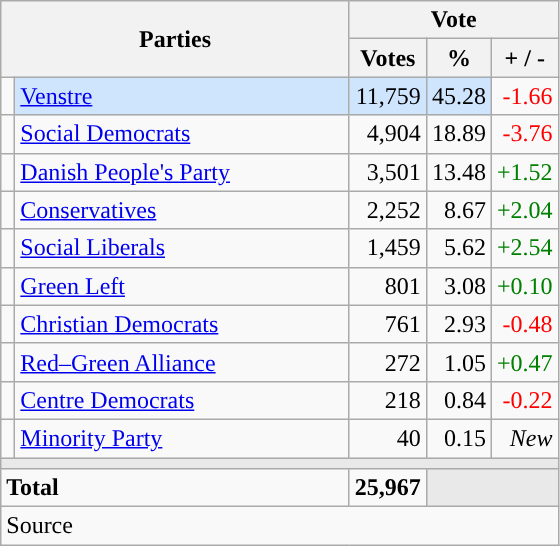<table class="wikitable" style="text-align:right;">
<tr>
<th style="text-align:centre;" rowspan="2" colspan="2" width="225">Parties</th>
<th colspan="3">Vote</th>
</tr>
<tr>
<th width="15">Votes</th>
<th width="15">%</th>
<th width="15">+ / -</th>
</tr>
<tr>
<td width="2" style="color:inherit;background:"></td>
<td bgcolor=#cfe5fe  align="left"><a href='#'>Venstre</a></td>
<td bgcolor=#cfe5fe>11,759</td>
<td bgcolor=#cfe5fe>45.28</td>
<td style=color:red;>-1.66</td>
</tr>
<tr>
<td width="2" style="color:inherit;background:"></td>
<td align="left"><a href='#'>Social Democrats</a></td>
<td>4,904</td>
<td>18.89</td>
<td style=color:red;>-3.76</td>
</tr>
<tr>
<td width="2" style="color:inherit;background:"></td>
<td align="left"><a href='#'>Danish People's Party</a></td>
<td>3,501</td>
<td>13.48</td>
<td style=color:green;>+1.52</td>
</tr>
<tr>
<td width="2" style="color:inherit;background:"></td>
<td align="left"><a href='#'>Conservatives</a></td>
<td>2,252</td>
<td>8.67</td>
<td style=color:green;>+2.04</td>
</tr>
<tr>
<td width="2" style="color:inherit;background:"></td>
<td align="left"><a href='#'>Social Liberals</a></td>
<td>1,459</td>
<td>5.62</td>
<td style=color:green;>+2.54</td>
</tr>
<tr>
<td width="2" style="color:inherit;background:"></td>
<td align="left"><a href='#'>Green Left</a></td>
<td>801</td>
<td>3.08</td>
<td style=color:green;>+0.10</td>
</tr>
<tr>
<td width="2" style="color:inherit;background:"></td>
<td align="left"><a href='#'>Christian Democrats</a></td>
<td>761</td>
<td>2.93</td>
<td style=color:red;>-0.48</td>
</tr>
<tr>
<td width="2" style="color:inherit;background:"></td>
<td align="left"><a href='#'>Red–Green Alliance</a></td>
<td>272</td>
<td>1.05</td>
<td style=color:green;>+0.47</td>
</tr>
<tr>
<td width="2" style="color:inherit;background:"></td>
<td align="left"><a href='#'>Centre Democrats</a></td>
<td>218</td>
<td>0.84</td>
<td style=color:red;>-0.22</td>
</tr>
<tr>
<td width="2" style="color:inherit;background:"></td>
<td align="left"><a href='#'>Minority Party</a></td>
<td>40</td>
<td>0.15</td>
<td><em>New</em></td>
</tr>
<tr>
<td colspan="7" bgcolor="#E9E9E9"></td>
</tr>
<tr>
<td align="left" colspan="2"><strong>Total</strong></td>
<td><strong>25,967</strong></td>
<td bgcolor="#E9E9E9" colspan="2"></td>
</tr>
<tr>
<td align="left" colspan="6">Source</td>
</tr>
</table>
